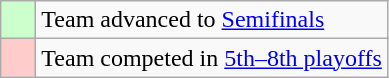<table class="wikitable">
<tr>
<td style="background: #ccffcc;">    </td>
<td>Team advanced to <a href='#'>Semifinals</a></td>
</tr>
<tr>
<td style="background: #ffcccc;">    </td>
<td>Team competed in <a href='#'>5th–8th playoffs</a></td>
</tr>
</table>
